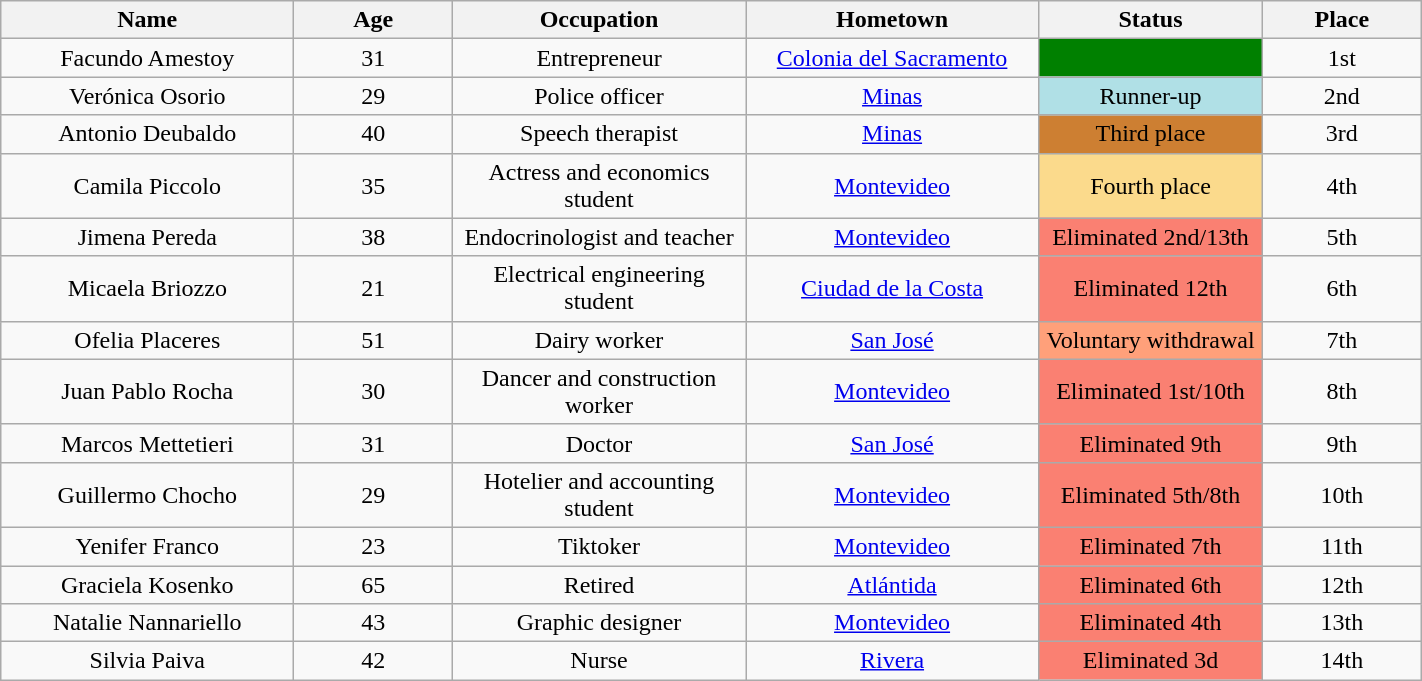<table class="wikitable" style="text-align: center; font-size:100%; width:75%;">
<tr>
<th width="14.4%">Name</th>
<th width="07.8%">Age</th>
<th width="14.4%">Occupation</th>
<th width="14.4%">Hometown</th>
<th width="11.0%">Status</th>
<th width="07.8%">Place</th>
</tr>
<tr>
<td>Facundo Amestoy</td>
<td>31</td>
<td>Entrepreneur</td>
<td><a href='#'>Colonia del Sacramento</a></td>
<td bgcolor="green"></td>
<td>1st</td>
</tr>
<tr>
<td>Verónica Osorio</td>
<td>29</td>
<td>Police officer</td>
<td><a href='#'>Minas</a></td>
<td bgcolor="#B0E0E6">Runner-up</td>
<td>2nd</td>
</tr>
<tr>
<td>Antonio Deubaldo</td>
<td>40</td>
<td>Speech therapist</td>
<td><a href='#'>Minas</a></td>
<td bgcolor="#cd7f32">Third place</td>
<td>3rd</td>
</tr>
<tr>
<td>Camila Piccolo</td>
<td>35</td>
<td>Actress and economics student</td>
<td><a href='#'>Montevideo</a></td>
<td bgcolor="#fbda8c">Fourth place</td>
<td>4th</td>
</tr>
<tr>
<td>Jimena Pereda</td>
<td>38</td>
<td>Endocrinologist and teacher</td>
<td><a href='#'>Montevideo</a></td>
<td bgcolor="#fa8072">Eliminated 2nd/13th</td>
<td>5th</td>
</tr>
<tr>
<td>Micaela Briozzo</td>
<td>21</td>
<td>Electrical engineering student</td>
<td><a href='#'>Ciudad de la Costa</a></td>
<td bgcolor="#fa8072">Eliminated 12th</td>
<td>6th</td>
</tr>
<tr>
<td>Ofelia Placeres</td>
<td>51</td>
<td>Dairy worker</td>
<td><a href='#'>San José</a></td>
<td bgcolor="#FFA07A">Voluntary withdrawal</td>
<td>7th</td>
</tr>
<tr>
<td>Juan Pablo Rocha</td>
<td>30</td>
<td>Dancer and construction worker</td>
<td><a href='#'>Montevideo</a></td>
<td bgcolor="#fa8072">Eliminated 1st/10th</td>
<td>8th</td>
</tr>
<tr>
<td>Marcos Mettetieri</td>
<td>31</td>
<td>Doctor</td>
<td><a href='#'>San José</a></td>
<td bgcolor="#fa8072">Eliminated 9th</td>
<td>9th</td>
</tr>
<tr>
<td>Guillermo Chocho</td>
<td>29</td>
<td>Hotelier and accounting student</td>
<td><a href='#'>Montevideo</a></td>
<td bgcolor="#fa8072">Eliminated 5th/8th</td>
<td>10th</td>
</tr>
<tr>
<td>Yenifer Franco</td>
<td>23</td>
<td>Tiktoker</td>
<td><a href='#'>Montevideo</a></td>
<td bgcolor="#fa8072">Eliminated 7th</td>
<td>11th</td>
</tr>
<tr>
<td>Graciela Kosenko</td>
<td>65</td>
<td>Retired</td>
<td><a href='#'>Atlántida</a></td>
<td bgcolor=#fa8072>Eliminated 6th</td>
<td>12th</td>
</tr>
<tr>
<td>Natalie Nannariello</td>
<td>43</td>
<td>Graphic designer</td>
<td><a href='#'>Montevideo</a></td>
<td bgcolor=#fa8072>Eliminated 4th</td>
<td>13th</td>
</tr>
<tr>
<td>Silvia Paiva</td>
<td>42</td>
<td>Nurse</td>
<td><a href='#'>Rivera</a></td>
<td bgcolor=#fa8072>Eliminated 3d</td>
<td>14th</td>
</tr>
</table>
